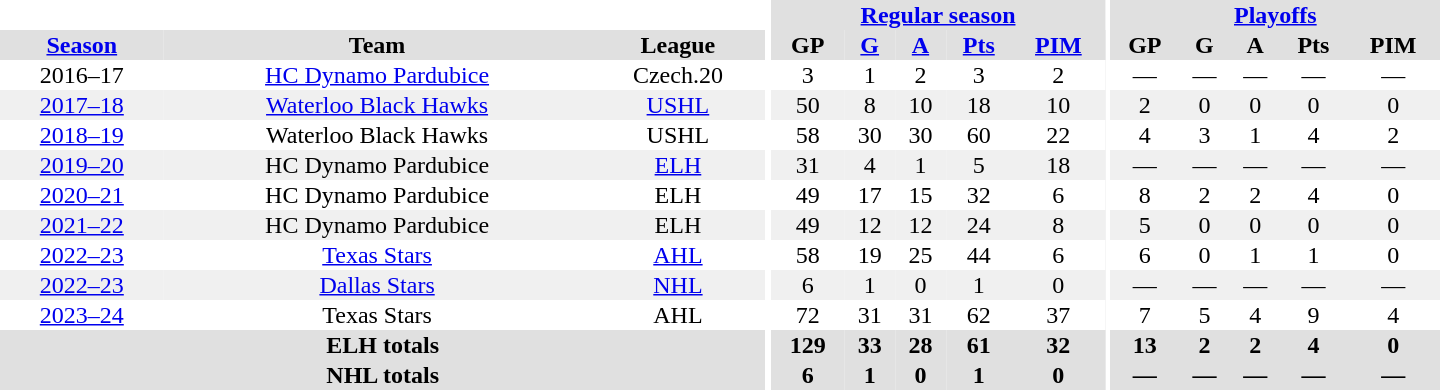<table border="0" cellpadding="1" cellspacing="0" style="text-align:center; width:60em">
<tr bgcolor="#e0e0e0">
<th colspan="3" bgcolor="#ffffff"></th>
<th rowspan="92" bgcolor="#ffffff"></th>
<th colspan="5"><a href='#'>Regular season</a></th>
<th rowspan="92" bgcolor="#ffffff"></th>
<th colspan="5"><a href='#'>Playoffs</a></th>
</tr>
<tr bgcolor="#e0e0e0">
<th><a href='#'>Season</a></th>
<th>Team</th>
<th>League</th>
<th>GP</th>
<th><a href='#'>G</a></th>
<th><a href='#'>A</a></th>
<th><a href='#'>Pts</a></th>
<th><a href='#'>PIM</a></th>
<th>GP</th>
<th>G</th>
<th>A</th>
<th>Pts</th>
<th>PIM</th>
</tr>
<tr>
<td>2016–17</td>
<td><a href='#'>HC Dynamo Pardubice</a></td>
<td>Czech.20</td>
<td>3</td>
<td>1</td>
<td>2</td>
<td>3</td>
<td>2</td>
<td>—</td>
<td>—</td>
<td>—</td>
<td>—</td>
<td>—</td>
</tr>
<tr bgcolor="#f0f0f0">
<td><a href='#'>2017–18</a></td>
<td><a href='#'>Waterloo Black Hawks</a></td>
<td><a href='#'>USHL</a></td>
<td>50</td>
<td>8</td>
<td>10</td>
<td>18</td>
<td>10</td>
<td>2</td>
<td>0</td>
<td>0</td>
<td>0</td>
<td>0</td>
</tr>
<tr>
<td><a href='#'>2018–19</a></td>
<td>Waterloo Black Hawks</td>
<td>USHL</td>
<td>58</td>
<td>30</td>
<td>30</td>
<td>60</td>
<td>22</td>
<td>4</td>
<td>3</td>
<td>1</td>
<td>4</td>
<td>2</td>
</tr>
<tr bgcolor="#f0f0f0">
<td><a href='#'>2019–20</a></td>
<td>HC Dynamo Pardubice</td>
<td><a href='#'>ELH</a></td>
<td>31</td>
<td>4</td>
<td>1</td>
<td>5</td>
<td>18</td>
<td>—</td>
<td>—</td>
<td>—</td>
<td>—</td>
<td>—</td>
</tr>
<tr>
<td><a href='#'>2020–21</a></td>
<td>HC Dynamo Pardubice</td>
<td>ELH</td>
<td>49</td>
<td>17</td>
<td>15</td>
<td>32</td>
<td>6</td>
<td>8</td>
<td>2</td>
<td>2</td>
<td>4</td>
<td>0</td>
</tr>
<tr bgcolor="#f0f0f0">
<td><a href='#'>2021–22</a></td>
<td>HC Dynamo Pardubice</td>
<td>ELH</td>
<td>49</td>
<td>12</td>
<td>12</td>
<td>24</td>
<td>8</td>
<td>5</td>
<td>0</td>
<td>0</td>
<td>0</td>
<td>0</td>
</tr>
<tr>
<td><a href='#'>2022–23</a></td>
<td><a href='#'>Texas Stars</a></td>
<td><a href='#'>AHL</a></td>
<td>58</td>
<td>19</td>
<td>25</td>
<td>44</td>
<td>6</td>
<td>6</td>
<td>0</td>
<td>1</td>
<td>1</td>
<td>0</td>
</tr>
<tr bgcolor="#f0f0f0">
<td><a href='#'>2022–23</a></td>
<td><a href='#'>Dallas Stars</a></td>
<td><a href='#'>NHL</a></td>
<td>6</td>
<td>1</td>
<td>0</td>
<td>1</td>
<td>0</td>
<td>—</td>
<td>—</td>
<td>—</td>
<td>—</td>
<td>—</td>
</tr>
<tr>
<td><a href='#'>2023–24</a></td>
<td>Texas Stars</td>
<td>AHL</td>
<td>72</td>
<td>31</td>
<td>31</td>
<td>62</td>
<td>37</td>
<td>7</td>
<td>5</td>
<td>4</td>
<td>9</td>
<td>4</td>
</tr>
<tr bgcolor="#e0e0e0">
<th colspan="3">ELH totals</th>
<th>129</th>
<th>33</th>
<th>28</th>
<th>61</th>
<th>32</th>
<th>13</th>
<th>2</th>
<th>2</th>
<th>4</th>
<th>0</th>
</tr>
<tr bgcolor="#e0e0e0">
<th colspan="3">NHL totals</th>
<th>6</th>
<th>1</th>
<th>0</th>
<th>1</th>
<th>0</th>
<th>—</th>
<th>—</th>
<th>—</th>
<th>—</th>
<th>—</th>
</tr>
</table>
